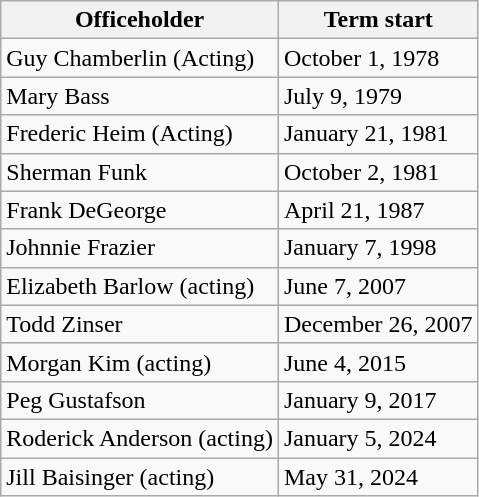<table class="wikitable sortable">
<tr style="vertical-align:bottom;">
<th>Officeholder</th>
<th>Term start</th>
</tr>
<tr>
<td>Guy Chamberlin (Acting)</td>
<td>October 1, 1978</td>
</tr>
<tr>
<td>Mary Bass</td>
<td>July 9, 1979</td>
</tr>
<tr>
<td>Frederic Heim (Acting)</td>
<td>January 21, 1981</td>
</tr>
<tr>
<td>Sherman Funk</td>
<td>October 2, 1981</td>
</tr>
<tr>
<td>Frank DeGeorge</td>
<td>April 21, 1987<br></td>
</tr>
<tr>
<td>Johnnie Frazier</td>
<td>January 7, 1998<br></td>
</tr>
<tr>
<td>Elizabeth Barlow (acting)</td>
<td>June 7, 2007</td>
</tr>
<tr>
<td>Todd Zinser</td>
<td>December 26, 2007</td>
</tr>
<tr>
<td>Morgan Kim (acting)</td>
<td>June 4, 2015</td>
</tr>
<tr>
<td>Peg Gustafson</td>
<td>January 9, 2017</td>
</tr>
<tr>
<td>Roderick Anderson (acting)</td>
<td>January 5, 2024</td>
</tr>
<tr>
<td>Jill Baisinger (acting)</td>
<td>May 31, 2024</td>
</tr>
</table>
